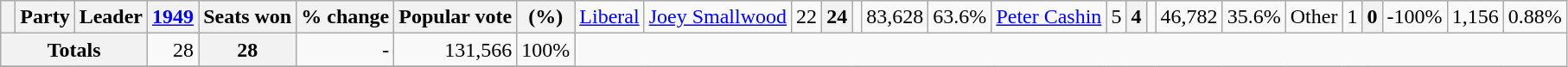<table class="wikitable">
<tr>
<th> </th>
<th>Party</th>
<th>Leader</th>
<th><a href='#'>1949</a></th>
<th>Seats won</th>
<th>% change</th>
<th>Popular vote</th>
<th>(%)<br></th>
<td><a href='#'>Liberal</a></td>
<td><a href='#'>Joey Smallwood</a></td>
<td align=right>22</td>
<th align=right>24</th>
<td align=right></td>
<td align=right>83,628</td>
<td align=right>63.6%<br></td>
<td><a href='#'>Peter Cashin</a></td>
<td align=right>5</td>
<th align=right>4</th>
<td align=right></td>
<td align=right>46,782</td>
<td align=right>35.6%<br></td>
<td colspan="2">Other</td>
<td align=right>1</td>
<th align=right>0</th>
<td align=right>-100%</td>
<td align=right>1,156</td>
<td align=right>0.88%</td>
</tr>
<tr>
<th colspan="3">Totals</th>
<td align=right>28</td>
<th align=right>28</th>
<td align=right>-</td>
<td align=right>131,566</td>
<td align=right>100%</td>
</tr>
<tr>
</tr>
</table>
